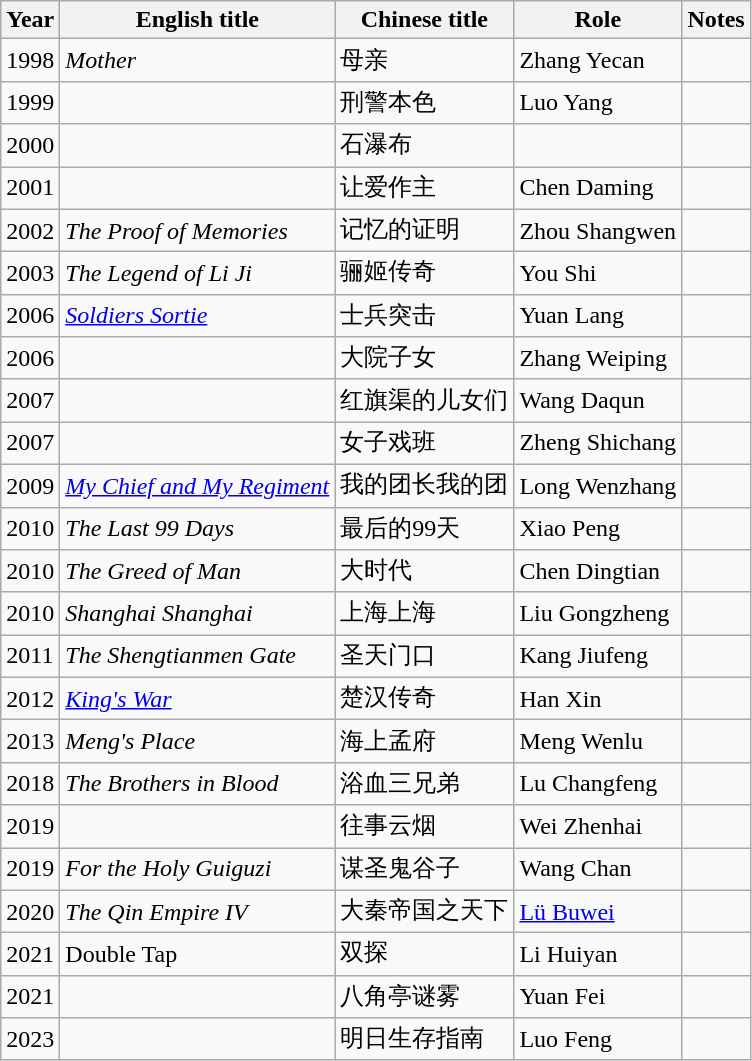<table class="wikitable">
<tr>
<th>Year</th>
<th>English title</th>
<th>Chinese title</th>
<th>Role</th>
<th>Notes</th>
</tr>
<tr>
<td>1998</td>
<td><em>Mother</em></td>
<td>母亲</td>
<td>Zhang Yecan</td>
<td></td>
</tr>
<tr>
<td>1999</td>
<td></td>
<td>刑警本色</td>
<td>Luo Yang</td>
<td></td>
</tr>
<tr>
<td>2000</td>
<td></td>
<td>石瀑布</td>
<td></td>
<td></td>
</tr>
<tr>
<td>2001</td>
<td></td>
<td>让爱作主</td>
<td>Chen Daming</td>
<td></td>
</tr>
<tr>
<td>2002</td>
<td><em>The Proof of Memories</em></td>
<td>记忆的证明</td>
<td>Zhou Shangwen</td>
<td></td>
</tr>
<tr>
<td>2003</td>
<td><em>The Legend of Li Ji</em></td>
<td>骊姬传奇</td>
<td>You Shi</td>
<td></td>
</tr>
<tr>
<td>2006</td>
<td><em><a href='#'>Soldiers Sortie</a></em></td>
<td>士兵突击</td>
<td>Yuan Lang</td>
<td></td>
</tr>
<tr>
<td>2006</td>
<td></td>
<td>大院子女</td>
<td>Zhang Weiping</td>
<td></td>
</tr>
<tr>
<td>2007</td>
<td></td>
<td>红旗渠的儿女们</td>
<td>Wang Daqun</td>
<td></td>
</tr>
<tr>
<td>2007</td>
<td></td>
<td>女子戏班</td>
<td>Zheng Shichang</td>
<td></td>
</tr>
<tr>
<td>2009</td>
<td><em><a href='#'>My Chief and My Regiment</a></em></td>
<td>我的团长我的团</td>
<td>Long Wenzhang</td>
<td></td>
</tr>
<tr>
<td>2010</td>
<td><em> The Last 99 Days</em></td>
<td>最后的99天</td>
<td>Xiao Peng</td>
<td></td>
</tr>
<tr>
<td>2010</td>
<td><em>The Greed of Man </em></td>
<td>大时代</td>
<td>Chen Dingtian</td>
<td></td>
</tr>
<tr>
<td>2010</td>
<td><em>Shanghai Shanghai</em></td>
<td>上海上海</td>
<td>Liu Gongzheng</td>
<td></td>
</tr>
<tr>
<td>2011</td>
<td><em>The Shengtianmen Gate</em></td>
<td>圣天门口</td>
<td>Kang Jiufeng</td>
<td></td>
</tr>
<tr>
<td>2012</td>
<td><em><a href='#'>King's War</a></em></td>
<td>楚汉传奇</td>
<td>Han Xin</td>
<td></td>
</tr>
<tr>
<td>2013</td>
<td><em>Meng's Place</em></td>
<td>海上孟府</td>
<td>Meng Wenlu</td>
<td></td>
</tr>
<tr>
<td>2018</td>
<td><em>The Brothers in Blood</em></td>
<td>浴血三兄弟</td>
<td>Lu Changfeng</td>
<td></td>
</tr>
<tr>
<td>2019</td>
<td></td>
<td>往事云烟</td>
<td>Wei Zhenhai</td>
<td></td>
</tr>
<tr>
<td>2019</td>
<td><em>For the Holy Guiguzi</em></td>
<td>谋圣鬼谷子</td>
<td>Wang Chan</td>
<td></td>
</tr>
<tr>
<td>2020</td>
<td><em>The Qin Empire IV</em></td>
<td>大秦帝国之天下</td>
<td><a href='#'>Lü Buwei</a></td>
<td></td>
</tr>
<tr>
<td>2021</td>
<td>Double Tap</td>
<td>双探</td>
<td>Li Huiyan</td>
<td></td>
</tr>
<tr>
<td>2021</td>
<td></td>
<td>八角亭谜雾</td>
<td>Yuan Fei</td>
<td></td>
</tr>
<tr>
<td>2023</td>
<td></td>
<td>明日生存指南</td>
<td>Luo Feng</td>
<td></td>
</tr>
</table>
